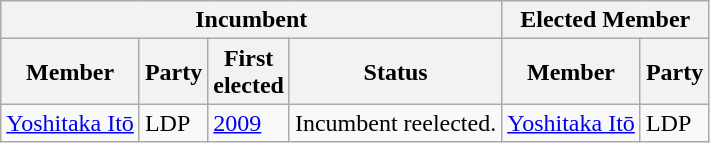<table class="wikitable sortable">
<tr>
<th colspan=4>Incumbent</th>
<th colspan=2>Elected Member</th>
</tr>
<tr>
<th>Member</th>
<th>Party</th>
<th>First<br>elected</th>
<th>Status</th>
<th>Member</th>
<th>Party</th>
</tr>
<tr>
<td><a href='#'>Yoshitaka Itō</a></td>
<td>LDP</td>
<td><a href='#'>2009</a></td>
<td>Incumbent reelected.</td>
<td><a href='#'>Yoshitaka Itō</a></td>
<td>LDP</td>
</tr>
</table>
